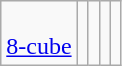<table class=wikitable>
<tr align=center valign=top>
<td><br><a href='#'>8-cube</a></td>
<td></td>
<td></td>
<td></td>
<td></td>
</tr>
</table>
